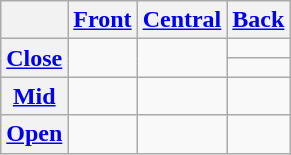<table class="wikitable" style="text-align:center">
<tr>
<th></th>
<th><a href='#'>Front</a></th>
<th><a href='#'>Central</a></th>
<th><a href='#'>Back</a></th>
</tr>
<tr align="center">
<th rowspan="2"><a href='#'>Close</a></th>
<td rowspan="2"></td>
<td rowspan="2"></td>
<td></td>
</tr>
<tr align="center">
<td></td>
</tr>
<tr align="center">
<th><a href='#'>Mid</a></th>
<td></td>
<td></td>
<td></td>
</tr>
<tr align="center">
<th><a href='#'>Open</a></th>
<td></td>
<td></td>
<td></td>
</tr>
</table>
